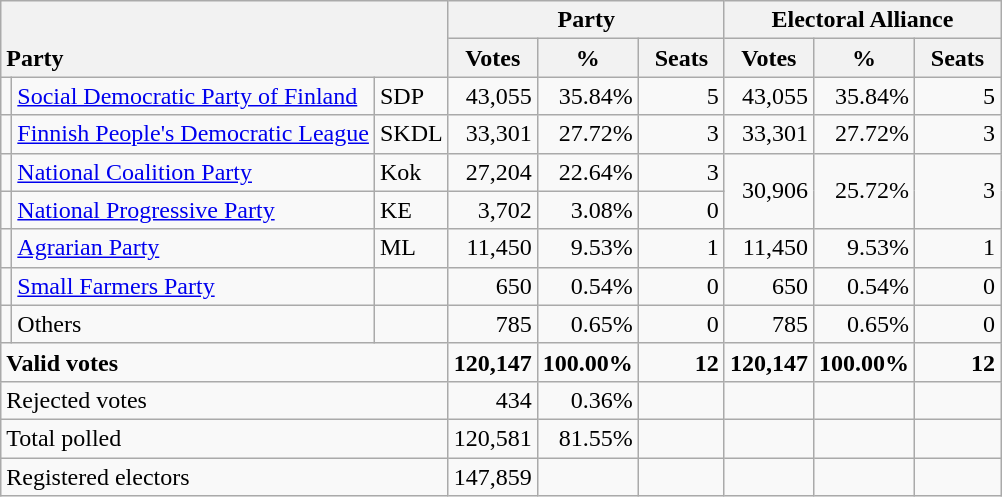<table class="wikitable" border="1" style="text-align:right;">
<tr>
<th style="text-align:left;" valign=bottom rowspan=2 colspan=3>Party</th>
<th colspan=3>Party</th>
<th colspan=3>Electoral Alliance</th>
</tr>
<tr>
<th align=center valign=bottom width="50">Votes</th>
<th align=center valign=bottom width="50">%</th>
<th align=center valign=bottom width="50">Seats</th>
<th align=center valign=bottom width="50">Votes</th>
<th align=center valign=bottom width="50">%</th>
<th align=center valign=bottom width="50">Seats</th>
</tr>
<tr>
<td></td>
<td align=left style="white-space: nowrap;"><a href='#'>Social Democratic Party of Finland</a></td>
<td align=left>SDP</td>
<td>43,055</td>
<td>35.84%</td>
<td>5</td>
<td>43,055</td>
<td>35.84%</td>
<td>5</td>
</tr>
<tr>
<td></td>
<td align=left><a href='#'>Finnish People's Democratic League</a></td>
<td align=left>SKDL</td>
<td>33,301</td>
<td>27.72%</td>
<td>3</td>
<td>33,301</td>
<td>27.72%</td>
<td>3</td>
</tr>
<tr>
<td></td>
<td align=left><a href='#'>National Coalition Party</a></td>
<td align=left>Kok</td>
<td>27,204</td>
<td>22.64%</td>
<td>3</td>
<td rowspan=2>30,906</td>
<td rowspan=2>25.72%</td>
<td rowspan=2>3</td>
</tr>
<tr>
<td></td>
<td align=left><a href='#'>National Progressive Party</a></td>
<td align=left>KE</td>
<td>3,702</td>
<td>3.08%</td>
<td>0</td>
</tr>
<tr>
<td></td>
<td align=left><a href='#'>Agrarian Party</a></td>
<td align=left>ML</td>
<td>11,450</td>
<td>9.53%</td>
<td>1</td>
<td>11,450</td>
<td>9.53%</td>
<td>1</td>
</tr>
<tr>
<td></td>
<td align=left><a href='#'>Small Farmers Party</a></td>
<td align=left></td>
<td>650</td>
<td>0.54%</td>
<td>0</td>
<td>650</td>
<td>0.54%</td>
<td>0</td>
</tr>
<tr>
<td></td>
<td align=left>Others</td>
<td align=left></td>
<td>785</td>
<td>0.65%</td>
<td>0</td>
<td>785</td>
<td>0.65%</td>
<td>0</td>
</tr>
<tr style="font-weight:bold">
<td align=left colspan=3>Valid votes</td>
<td>120,147</td>
<td>100.00%</td>
<td>12</td>
<td>120,147</td>
<td>100.00%</td>
<td>12</td>
</tr>
<tr>
<td align=left colspan=3>Rejected votes</td>
<td>434</td>
<td>0.36%</td>
<td></td>
<td></td>
<td></td>
<td></td>
</tr>
<tr>
<td align=left colspan=3>Total polled</td>
<td>120,581</td>
<td>81.55%</td>
<td></td>
<td></td>
<td></td>
<td></td>
</tr>
<tr>
<td align=left colspan=3>Registered electors</td>
<td>147,859</td>
<td></td>
<td></td>
<td></td>
<td></td>
<td></td>
</tr>
</table>
